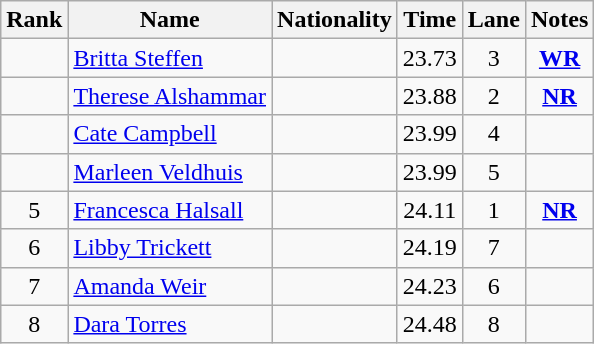<table class="wikitable sortable" style="text-align:center">
<tr>
<th>Rank</th>
<th>Name</th>
<th>Nationality</th>
<th>Time</th>
<th>Lane</th>
<th>Notes</th>
</tr>
<tr>
<td></td>
<td align=left><a href='#'>Britta Steffen</a></td>
<td align=left></td>
<td>23.73</td>
<td>3</td>
<td><strong><a href='#'>WR</a></strong></td>
</tr>
<tr>
<td></td>
<td align=left><a href='#'>Therese Alshammar</a></td>
<td align=left></td>
<td>23.88</td>
<td>2</td>
<td><strong><a href='#'>NR</a></strong></td>
</tr>
<tr>
<td></td>
<td align=left><a href='#'>Cate Campbell</a></td>
<td align=left></td>
<td>23.99</td>
<td>4</td>
<td></td>
</tr>
<tr>
<td></td>
<td align=left><a href='#'>Marleen Veldhuis</a></td>
<td align=left></td>
<td>23.99</td>
<td>5</td>
<td></td>
</tr>
<tr>
<td>5</td>
<td align=left><a href='#'>Francesca Halsall</a></td>
<td align=left></td>
<td>24.11</td>
<td>1</td>
<td><strong><a href='#'>NR</a></strong></td>
</tr>
<tr>
<td>6</td>
<td align=left><a href='#'>Libby Trickett</a></td>
<td align=left></td>
<td>24.19</td>
<td>7</td>
<td></td>
</tr>
<tr>
<td>7</td>
<td align=left><a href='#'>Amanda Weir</a></td>
<td align=left></td>
<td>24.23</td>
<td>6</td>
<td></td>
</tr>
<tr>
<td>8</td>
<td align=left><a href='#'>Dara Torres</a></td>
<td align=left></td>
<td>24.48</td>
<td>8</td>
<td></td>
</tr>
</table>
